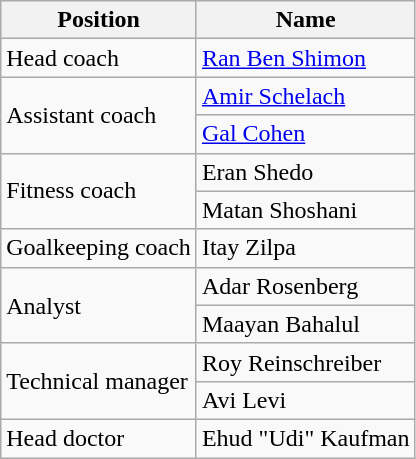<table class="wikitable" style="text-align:left;">
<tr>
<th>Position</th>
<th>Name</th>
</tr>
<tr>
<td>Head coach</td>
<td> <a href='#'>Ran Ben Shimon</a></td>
</tr>
<tr>
<td rowspan=2>Assistant coach</td>
<td> <a href='#'>Amir Schelach</a></td>
</tr>
<tr>
<td> <a href='#'>Gal Cohen</a></td>
</tr>
<tr>
<td rowspan=2>Fitness coach</td>
<td> Eran Shedo</td>
</tr>
<tr>
<td> Matan Shoshani</td>
</tr>
<tr>
<td>Goalkeeping coach</td>
<td> Itay Zilpa</td>
</tr>
<tr>
<td rowspan=2>Analyst</td>
<td> Adar Rosenberg</td>
</tr>
<tr>
<td> Maayan Bahalul</td>
</tr>
<tr>
<td rowspan=2>Technical manager</td>
<td> Roy Reinschreiber</td>
</tr>
<tr>
<td> Avi Levi</td>
</tr>
<tr>
<td>Head doctor</td>
<td> Ehud "Udi" Kaufman</td>
</tr>
</table>
